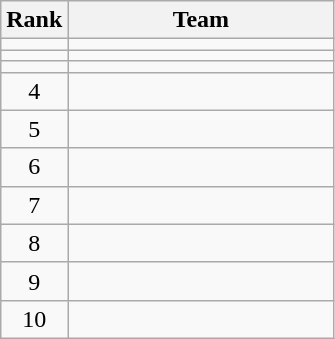<table class="wikitable" style="text-align:center;">
<tr>
<th>Rank</th>
<th width=170>Team</th>
</tr>
<tr>
<td></td>
<td align=left></td>
</tr>
<tr>
<td></td>
<td align=left></td>
</tr>
<tr>
<td></td>
<td align=left></td>
</tr>
<tr>
<td>4</td>
<td align=left></td>
</tr>
<tr>
<td>5</td>
<td align=left></td>
</tr>
<tr>
<td>6</td>
<td align=left></td>
</tr>
<tr>
<td>7</td>
<td align=left></td>
</tr>
<tr>
<td>8</td>
<td align=left></td>
</tr>
<tr>
<td>9</td>
<td align=left></td>
</tr>
<tr>
<td>10</td>
<td align=left></td>
</tr>
</table>
